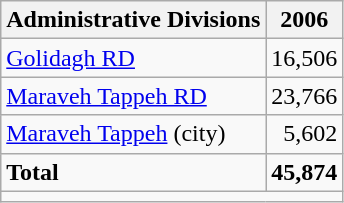<table class="wikitable">
<tr>
<th>Administrative Divisions</th>
<th>2006</th>
</tr>
<tr>
<td><a href='#'>Golidagh RD</a></td>
<td style="text-align: right;">16,506</td>
</tr>
<tr>
<td><a href='#'>Maraveh Tappeh RD</a></td>
<td style="text-align: right;">23,766</td>
</tr>
<tr>
<td><a href='#'>Maraveh Tappeh</a> (city)</td>
<td style="text-align: right;">5,602</td>
</tr>
<tr>
<td><strong>Total</strong></td>
<td style="text-align: right;"><strong>45,874</strong></td>
</tr>
<tr>
<td colspan=4></td>
</tr>
</table>
